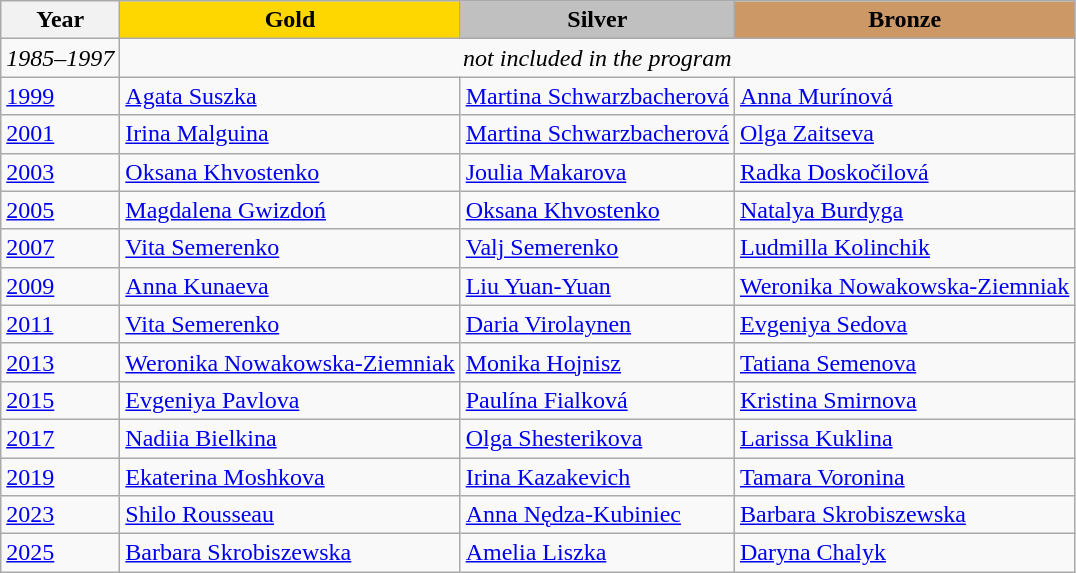<table class="wikitable">
<tr>
<th>Year</th>
<td align=center bgcolor=gold><strong>Gold</strong></td>
<td align=center bgcolor=silver><strong>Silver</strong></td>
<td align=center bgcolor=cc9966><strong>Bronze</strong></td>
</tr>
<tr>
<td><em>1985–1997</em></td>
<td colspan=3 align=center><em>not included in the program</em></td>
</tr>
<tr>
<td><a href='#'>1999</a></td>
<td> <a href='#'>Agata Suszka</a></td>
<td> <a href='#'>Martina Schwarzbacherová</a></td>
<td> <a href='#'>Anna Murínová</a></td>
</tr>
<tr>
<td><a href='#'>2001</a></td>
<td> <a href='#'>Irina Malguina</a></td>
<td> <a href='#'>Martina Schwarzbacherová</a></td>
<td> <a href='#'>Olga Zaitseva</a></td>
</tr>
<tr>
<td><a href='#'>2003</a></td>
<td> <a href='#'>Oksana Khvostenko</a></td>
<td> <a href='#'>Joulia Makarova</a></td>
<td> <a href='#'>Radka Doskočilová</a></td>
</tr>
<tr>
<td><a href='#'>2005</a></td>
<td> <a href='#'>Magdalena Gwizdoń</a></td>
<td> <a href='#'>Oksana Khvostenko</a></td>
<td> <a href='#'>Natalya Burdyga</a></td>
</tr>
<tr>
<td><a href='#'>2007</a></td>
<td> <a href='#'>Vita Semerenko</a></td>
<td> <a href='#'>Valj Semerenko</a></td>
<td> <a href='#'>Ludmilla Kolinchik</a></td>
</tr>
<tr>
<td><a href='#'>2009</a></td>
<td> <a href='#'>Anna Kunaeva</a></td>
<td> <a href='#'>Liu Yuan-Yuan</a></td>
<td> <a href='#'>Weronika Nowakowska-Ziemniak</a></td>
</tr>
<tr>
<td><a href='#'>2011</a></td>
<td> <a href='#'>Vita Semerenko</a></td>
<td> <a href='#'>Daria Virolaynen</a></td>
<td> <a href='#'>Evgeniya Sedova</a></td>
</tr>
<tr>
<td><a href='#'>2013</a></td>
<td> <a href='#'>Weronika Nowakowska-Ziemniak</a></td>
<td> <a href='#'>Monika Hojnisz</a></td>
<td> <a href='#'>Tatiana Semenova</a></td>
</tr>
<tr>
<td><a href='#'>2015</a></td>
<td> <a href='#'>Evgeniya Pavlova</a></td>
<td> <a href='#'>Paulína Fialková</a></td>
<td> <a href='#'>Kristina Smirnova</a></td>
</tr>
<tr>
<td><a href='#'>2017</a></td>
<td> <a href='#'>Nadiia Bielkina</a></td>
<td> <a href='#'>Olga Shesterikova</a></td>
<td> <a href='#'>Larissa Kuklina</a></td>
</tr>
<tr>
<td><a href='#'>2019</a></td>
<td> <a href='#'>Ekaterina Moshkova</a></td>
<td> <a href='#'>Irina Kazakevich</a></td>
<td> <a href='#'>Tamara Voronina</a></td>
</tr>
<tr>
<td><a href='#'>2023</a></td>
<td> <a href='#'>Shilo Rousseau</a></td>
<td> <a href='#'>Anna Nędza-Kubiniec</a></td>
<td> <a href='#'>Barbara Skrobiszewska</a></td>
</tr>
<tr>
<td><a href='#'>2025</a></td>
<td> <a href='#'>Barbara Skrobiszewska</a></td>
<td> <a href='#'>Amelia Liszka</a></td>
<td> <a href='#'>Daryna Chalyk</a></td>
</tr>
</table>
